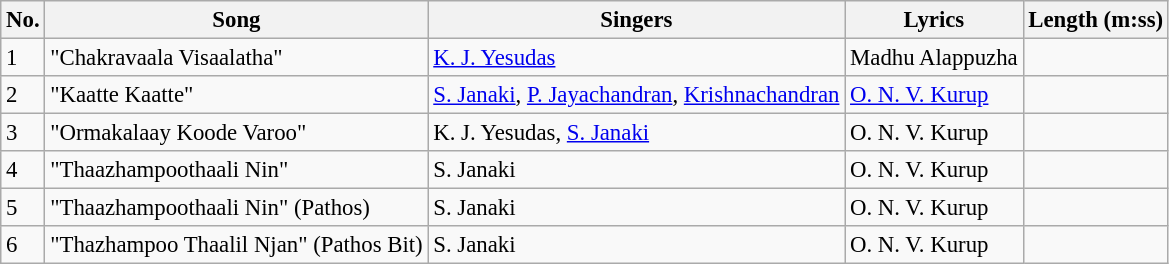<table class="wikitable" style="font-size:95%;">
<tr>
<th>No.</th>
<th>Song</th>
<th>Singers</th>
<th>Lyrics</th>
<th>Length (m:ss)</th>
</tr>
<tr>
<td>1</td>
<td>"Chakravaala Visaalatha"</td>
<td><a href='#'>K. J. Yesudas</a></td>
<td>Madhu Alappuzha</td>
<td></td>
</tr>
<tr>
<td>2</td>
<td>"Kaatte Kaatte"</td>
<td><a href='#'>S. Janaki</a>, <a href='#'>P. Jayachandran</a>, <a href='#'>Krishnachandran</a></td>
<td><a href='#'>O. N. V. Kurup</a></td>
<td></td>
</tr>
<tr>
<td>3</td>
<td>"Ormakalaay Koode Varoo"</td>
<td>K. J. Yesudas, <a href='#'>S. Janaki</a></td>
<td>O. N. V. Kurup</td>
<td></td>
</tr>
<tr>
<td>4</td>
<td>"Thaazhampoothaali Nin"</td>
<td>S. Janaki</td>
<td>O. N. V. Kurup</td>
<td></td>
</tr>
<tr>
<td>5</td>
<td>"Thaazhampoothaali Nin" (Pathos)</td>
<td>S. Janaki</td>
<td>O. N. V. Kurup</td>
<td></td>
</tr>
<tr>
<td>6</td>
<td>"Thazhampoo Thaalil Njan" (Pathos Bit)</td>
<td>S. Janaki</td>
<td>O. N. V. Kurup</td>
<td></td>
</tr>
</table>
